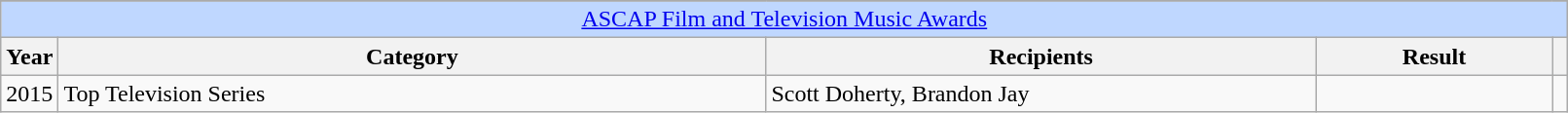<table class="wikitable plainrowheaders" style="font-size: 100%; width:85%">
<tr>
</tr>
<tr ---- bgcolor="#bfd7ff">
<td colspan=6 align=center><a href='#'>ASCAP Film and Television Music Awards</a></td>
</tr>
<tr ---- bgcolor="#ebf5ff">
<th scope="col" style="width:2%;">Year</th>
<th scope="col" style="width:45%;">Category</th>
<th scope="col" style="width:35%;">Recipients</th>
<th scope="col" style="width:15%;">Result</th>
<th scope="col" class="unsortable" style="width:1%;"></th>
</tr>
<tr>
<td style="text-align:center;">2015</td>
<td>Top Television Series</td>
<td>Scott Doherty, Brandon Jay</td>
<td></td>
<td style="text-align:center;"></td>
</tr>
</table>
